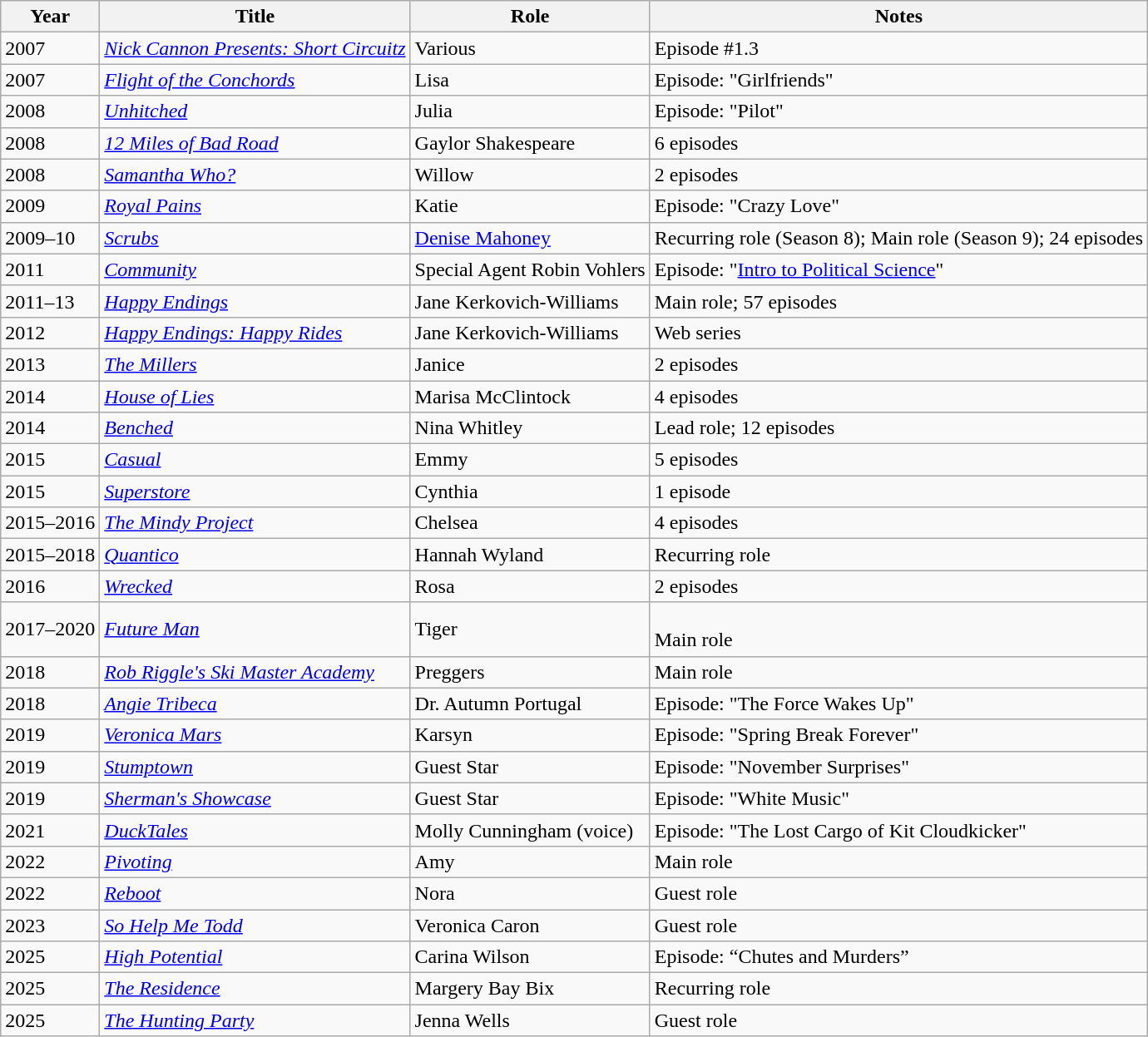<table class="wikitable">
<tr>
<th>Year</th>
<th>Title</th>
<th>Role</th>
<th>Notes</th>
</tr>
<tr>
<td>2007</td>
<td><em><a href='#'>Nick Cannon Presents: Short Circuitz</a></em></td>
<td>Various</td>
<td>Episode #1.3</td>
</tr>
<tr>
<td>2007</td>
<td><em><a href='#'>Flight of the Conchords</a></em></td>
<td>Lisa</td>
<td>Episode: "Girlfriends"</td>
</tr>
<tr>
<td>2008</td>
<td><em><a href='#'>Unhitched</a></em></td>
<td>Julia</td>
<td>Episode: "Pilot"</td>
</tr>
<tr>
<td>2008</td>
<td><em><a href='#'>12 Miles of Bad Road</a></em></td>
<td>Gaylor Shakespeare</td>
<td>6 episodes</td>
</tr>
<tr>
<td>2008</td>
<td><em><a href='#'>Samantha Who?</a></em></td>
<td>Willow</td>
<td>2 episodes</td>
</tr>
<tr>
<td>2009</td>
<td><em><a href='#'>Royal Pains</a></em></td>
<td>Katie</td>
<td>Episode: "Crazy Love"</td>
</tr>
<tr>
<td>2009–10</td>
<td><em><a href='#'>Scrubs</a></em></td>
<td><a href='#'>Denise Mahoney</a></td>
<td>Recurring role (Season 8); Main role (Season 9); 24 episodes</td>
</tr>
<tr>
<td>2011</td>
<td><em><a href='#'>Community</a></em></td>
<td>Special Agent Robin Vohlers</td>
<td>Episode: "<a href='#'>Intro to Political Science</a>"</td>
</tr>
<tr>
<td>2011–13</td>
<td><em><a href='#'>Happy Endings</a></em></td>
<td>Jane Kerkovich-Williams</td>
<td>Main role; 57 episodes</td>
</tr>
<tr>
<td>2012</td>
<td><em><a href='#'>Happy Endings: Happy Rides</a></em></td>
<td>Jane Kerkovich-Williams</td>
<td>Web series</td>
</tr>
<tr>
<td>2013</td>
<td><em><a href='#'>The Millers</a></em></td>
<td>Janice</td>
<td>2 episodes</td>
</tr>
<tr>
<td>2014</td>
<td><em><a href='#'>House of Lies</a></em></td>
<td>Marisa McClintock</td>
<td>4 episodes</td>
</tr>
<tr>
<td>2014</td>
<td><em><a href='#'>Benched</a></em></td>
<td>Nina Whitley</td>
<td>Lead role; 12 episodes</td>
</tr>
<tr>
<td>2015</td>
<td><em><a href='#'>Casual</a></em></td>
<td>Emmy</td>
<td>5 episodes</td>
</tr>
<tr>
<td>2015</td>
<td><em><a href='#'>Superstore</a></em></td>
<td>Cynthia</td>
<td>1 episode</td>
</tr>
<tr>
<td>2015–2016</td>
<td><em><a href='#'>The Mindy Project</a></em></td>
<td>Chelsea</td>
<td>4 episodes</td>
</tr>
<tr>
<td>2015–2018</td>
<td><em><a href='#'>Quantico</a></em></td>
<td>Hannah Wyland</td>
<td>Recurring role</td>
</tr>
<tr>
<td>2016</td>
<td><em><a href='#'>Wrecked</a></em></td>
<td>Rosa</td>
<td>2 episodes</td>
</tr>
<tr>
<td>2017–2020</td>
<td><em><a href='#'>Future Man</a></em></td>
<td>Tiger</td>
<td><br>Main role</td>
</tr>
<tr>
<td>2018</td>
<td><em><a href='#'>Rob Riggle's Ski Master Academy</a></em></td>
<td>Preggers</td>
<td>Main role</td>
</tr>
<tr>
<td>2018</td>
<td><em><a href='#'>Angie Tribeca</a></em></td>
<td>Dr. Autumn Portugal</td>
<td>Episode: "The Force Wakes Up"</td>
</tr>
<tr>
<td>2019</td>
<td><em><a href='#'>Veronica Mars</a></em></td>
<td>Karsyn</td>
<td>Episode: "Spring Break Forever"</td>
</tr>
<tr>
<td>2019</td>
<td><em><a href='#'>Stumptown</a></em></td>
<td>Guest Star</td>
<td>Episode: "November Surprises"</td>
</tr>
<tr>
<td>2019</td>
<td><em><a href='#'>Sherman's Showcase</a></em></td>
<td>Guest Star</td>
<td>Episode: "White Music"</td>
</tr>
<tr>
<td>2021</td>
<td><em><a href='#'>DuckTales</a></em></td>
<td>Molly Cunningham (voice)</td>
<td>Episode: "The Lost Cargo of Kit Cloudkicker"</td>
</tr>
<tr>
<td>2022</td>
<td><em><a href='#'>Pivoting</a></em></td>
<td>Amy</td>
<td>Main role</td>
</tr>
<tr>
<td>2022</td>
<td><em><a href='#'>Reboot</a></em></td>
<td>Nora</td>
<td>Guest role</td>
</tr>
<tr>
<td>2023</td>
<td><em><a href='#'>So Help Me Todd</a></em></td>
<td>Veronica Caron</td>
<td>Guest role</td>
</tr>
<tr>
<td>2025</td>
<td><em><a href='#'>High Potential</a></em></td>
<td>Carina Wilson</td>
<td>Episode: “Chutes and Murders”</td>
</tr>
<tr>
<td>2025</td>
<td><em><a href='#'>The Residence</a></em></td>
<td>Margery Bay Bix</td>
<td>Recurring role</td>
</tr>
<tr>
<td>2025</td>
<td><em><a href='#'>The Hunting Party</a></em></td>
<td>Jenna Wells</td>
<td>Guest role</td>
</tr>
</table>
